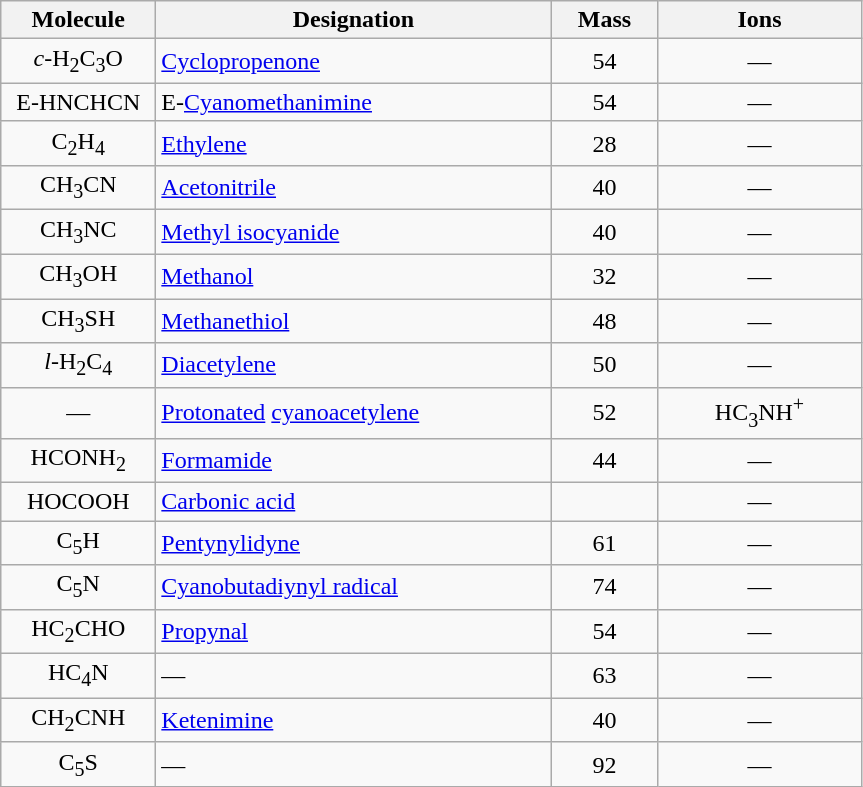<table class="wikitable sortable sticky-header">
<tr>
<th style="width: 6em;">Molecule</th>
<th style="width: 16em;">Designation</th>
<th style="width: 4em;">Mass</th>
<th style="width: 8em;">Ions</th>
</tr>
<tr>
<td align="center"><em>c</em>-H<sub>2</sub>C<sub>3</sub>O</td>
<td><a href='#'>Cyclopropenone</a></td>
<td align="center">54</td>
<td align="center">—</td>
</tr>
<tr>
<td align="center">E-HNCHCN</td>
<td>E-<a href='#'>Cyanomethanimine</a></td>
<td align="center">54</td>
<td align="center">—</td>
</tr>
<tr>
<td align="center">C<sub>2</sub>H<sub>4</sub></td>
<td><a href='#'>Ethylene</a></td>
<td align="center">28</td>
<td align="center">—</td>
</tr>
<tr>
<td align="center">CH<sub>3</sub>CN</td>
<td><a href='#'>Acetonitrile</a></td>
<td align="center">40</td>
<td align="center">—</td>
</tr>
<tr>
<td align="center">CH<sub>3</sub>NC</td>
<td><a href='#'>Methyl isocyanide</a></td>
<td align="center">40</td>
<td align="center">—</td>
</tr>
<tr>
<td align="center">CH<sub>3</sub>OH</td>
<td><a href='#'>Methanol</a></td>
<td align="center">32</td>
<td align="center">—</td>
</tr>
<tr>
<td align="center">CH<sub>3</sub>SH</td>
<td><a href='#'>Methanethiol</a></td>
<td align="center">48</td>
<td align="center">—</td>
</tr>
<tr>
<td align="center"><em>l</em>-H<sub>2</sub>C<sub>4</sub></td>
<td><a href='#'>Diacetylene</a></td>
<td align="center">50</td>
<td align="center">—</td>
</tr>
<tr>
<td align="center">—</td>
<td><a href='#'>Protonated</a> <a href='#'>cyanoacetylene</a></td>
<td align="center">52</td>
<td align="center">HC<sub>3</sub>NH<sup>+</sup></td>
</tr>
<tr>
<td align="center">HCONH<sub>2</sub></td>
<td><a href='#'>Formamide</a></td>
<td align="center">44</td>
<td align="center">—</td>
</tr>
<tr>
<td align="center">HOCOOH</td>
<td><a href='#'>Carbonic acid</a></td>
<td align="center"></td>
<td align="center">—</td>
</tr>
<tr>
<td align="center">C<sub>5</sub>H</td>
<td><a href='#'>Pentynylidyne</a></td>
<td align="center">61</td>
<td align="center">—</td>
</tr>
<tr>
<td align="center">C<sub>5</sub>N</td>
<td><a href='#'>Cyanobutadiynyl radical</a></td>
<td align="center">74</td>
<td align="center">—</td>
</tr>
<tr>
<td align="center">HC<sub>2</sub>CHO</td>
<td><a href='#'>Propynal</a></td>
<td align="center">54</td>
<td align="center">—</td>
</tr>
<tr>
<td align="center">HC<sub>4</sub>N</td>
<td>— </td>
<td align="center">63</td>
<td align="center">—</td>
</tr>
<tr>
<td align="center">CH<sub>2</sub>CNH</td>
<td><a href='#'>Ketenimine</a></td>
<td align="center">40</td>
<td align="center">—</td>
</tr>
<tr>
<td align="center">C<sub>5</sub>S</td>
<td>—</td>
<td align="center">92</td>
<td align="center">—</td>
</tr>
</table>
